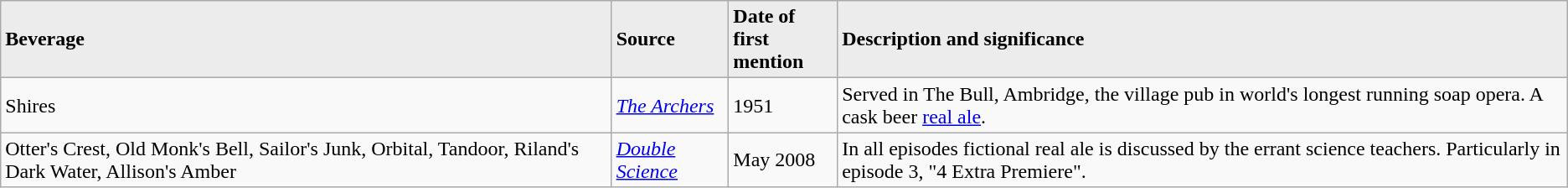<table class="wikitable">
<tr style="background:#ececec;">
<td><strong>Beverage</strong></td>
<td><strong>Source</strong></td>
<td><strong>Date of<br>first mention</strong></td>
<td><strong>Description and significance</strong></td>
</tr>
<tr>
<td>Shires</td>
<td><em><a href='#'>The Archers</a></em></td>
<td>1951</td>
<td>Served in The Bull, Ambridge, the village pub in world's longest running soap opera. A cask beer <a href='#'>real ale</a>.</td>
</tr>
<tr>
<td>Otter's Crest, Old Monk's Bell, Sailor's Junk, Orbital, Tandoor, Riland's Dark Water, Allison's Amber</td>
<td><em><a href='#'>Double Science</a></em></td>
<td>May 2008</td>
<td>In all episodes fictional real ale is discussed by the errant science teachers. Particularly in episode 3, "4 Extra Premiere".</td>
</tr>
</table>
